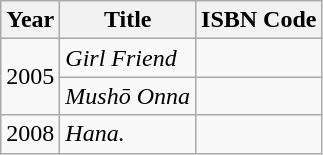<table class="wikitable">
<tr>
<th>Year</th>
<th>Title</th>
<th>ISBN Code</th>
</tr>
<tr>
<td rowspan="2">2005</td>
<td><em>Girl Friend</em></td>
<td></td>
</tr>
<tr>
<td><em>Mushō Onna</em></td>
<td></td>
</tr>
<tr>
<td>2008</td>
<td><em>Hana.</em></td>
<td></td>
</tr>
</table>
